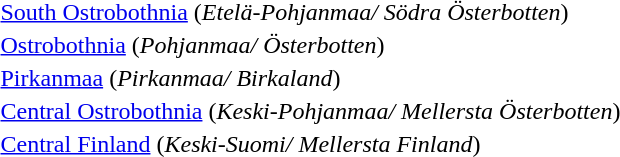<table>
<tr>
<td></td>
<td><a href='#'>South Ostrobothnia</a> (<em>Etelä-Pohjanmaa/ Södra Österbotten</em>)</td>
</tr>
<tr>
<td></td>
<td><a href='#'>Ostrobothnia</a> (<em>Pohjanmaa/ Österbotten</em>)</td>
</tr>
<tr>
<td></td>
<td><a href='#'>Pirkanmaa</a> (<em>Pirkanmaa/ Birkaland</em>)</td>
</tr>
<tr>
<td></td>
<td><a href='#'>Central Ostrobothnia</a> (<em>Keski-Pohjanmaa/ Mellersta Österbotten</em>)</td>
</tr>
<tr>
<td></td>
<td><a href='#'>Central Finland</a> (<em>Keski-Suomi/ Mellersta Finland</em>)</td>
</tr>
</table>
